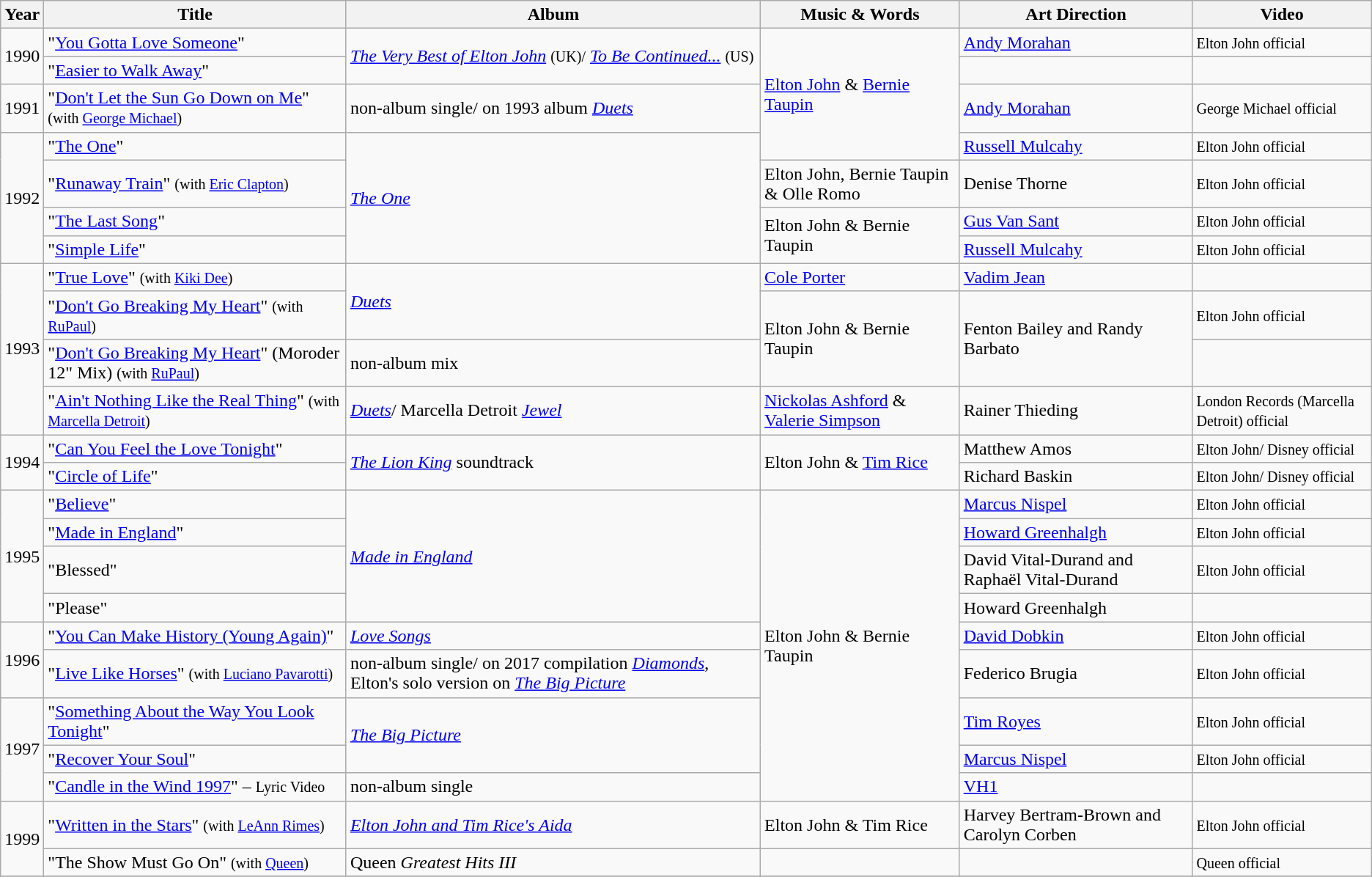<table class="wikitable">
<tr>
<th>Year</th>
<th>Title</th>
<th>Album</th>
<th>Music & Words</th>
<th>Art Direction</th>
<th>Video</th>
</tr>
<tr>
<td rowspan="2">1990</td>
<td>"<a href='#'>You Gotta Love Someone</a>"</td>
<td rowspan="2"><em><a href='#'>The Very Best of Elton John</a></em> <small>(UK)/</small> <em><a href='#'> To Be Continued...</a></em> <small>(US)</small></td>
<td rowspan="4"><a href='#'>Elton John</a> & <a href='#'>Bernie Taupin</a></td>
<td><a href='#'>Andy Morahan</a></td>
<td> <small>Elton John official</small></td>
</tr>
<tr>
<td>"<a href='#'>Easier to Walk Away</a>"</td>
<td></td>
<td></td>
</tr>
<tr>
<td>1991</td>
<td>"<a href='#'>Don't Let the Sun Go Down on Me</a>" <small>(with <a href='#'>George Michael</a>)</small></td>
<td>non-album single/ on 1993 album <em><a href='#'>Duets</a></em></td>
<td><a href='#'>Andy Morahan</a></td>
<td> <small>George Michael official</small></td>
</tr>
<tr>
<td rowspan="4">1992</td>
<td>"<a href='#'>The One</a>"</td>
<td rowspan="4"><em><a href='#'>The One</a></em></td>
<td><a href='#'>Russell Mulcahy</a></td>
<td> <small>Elton John official</small></td>
</tr>
<tr>
<td>"<a href='#'>Runaway Train</a>" <small>(with <a href='#'>Eric Clapton</a>)</small></td>
<td>Elton John, Bernie Taupin & Olle Romo</td>
<td>Denise Thorne</td>
<td> <small>Elton John official</small></td>
</tr>
<tr>
<td>"<a href='#'>The Last Song</a>"</td>
<td rowspan="2">Elton John & Bernie Taupin</td>
<td><a href='#'>Gus Van Sant</a></td>
<td> <small>Elton John official</small></td>
</tr>
<tr>
<td>"<a href='#'>Simple Life</a>"</td>
<td><a href='#'>Russell Mulcahy</a></td>
<td> <small>Elton John official</small></td>
</tr>
<tr>
<td rowspan="4">1993</td>
<td>"<a href='#'>True Love</a>" <small>(with <a href='#'>Kiki Dee</a>)</small></td>
<td rowspan="2"><em><a href='#'>Duets</a></em></td>
<td><a href='#'>Cole Porter</a></td>
<td><a href='#'>Vadim Jean</a></td>
<td></td>
</tr>
<tr>
<td>"<a href='#'>Don't Go Breaking My Heart</a>" <small>(with <a href='#'>RuPaul</a>)</small></td>
<td rowspan="2">Elton John & Bernie Taupin</td>
<td rowspan="2">Fenton Bailey and Randy Barbato</td>
<td> <small>Elton John official</small></td>
</tr>
<tr>
<td>"<a href='#'>Don't Go Breaking My Heart</a>" (Moroder 12" Mix) <small>(with <a href='#'>RuPaul</a>)</small></td>
<td>non-album mix</td>
<td></td>
</tr>
<tr>
<td>"<a href='#'>Ain't Nothing Like the Real Thing</a>" <small>(with <a href='#'>Marcella Detroit</a>)</small></td>
<td><em><a href='#'>Duets</a></em>/ Marcella Detroit <em><a href='#'> Jewel</a></em></td>
<td><a href='#'>Nickolas Ashford</a> & <a href='#'>Valerie Simpson</a></td>
<td>Rainer Thieding</td>
<td> <small>London Records (Marcella Detroit) official</small></td>
</tr>
<tr>
<td rowspan="2">1994</td>
<td>"<a href='#'>Can You Feel the Love Tonight</a>"</td>
<td rowspan="2"><em><a href='#'>The Lion King</a></em> soundtrack</td>
<td rowspan="2">Elton John & <a href='#'>Tim Rice</a></td>
<td>Matthew Amos</td>
<td> <small>Elton John/ Disney official</small></td>
</tr>
<tr>
<td>"<a href='#'>Circle of Life</a>"</td>
<td>Richard Baskin</td>
<td> <small>Elton John/ Disney official</small></td>
</tr>
<tr>
<td rowspan="4">1995</td>
<td>"<a href='#'>Believe</a>"</td>
<td rowspan="4"><em><a href='#'>Made in England</a></em></td>
<td rowspan="9">Elton John & Bernie Taupin</td>
<td><a href='#'>Marcus Nispel</a></td>
<td> <small>Elton John official</small></td>
</tr>
<tr>
<td>"<a href='#'>Made in England</a>"</td>
<td><a href='#'>Howard Greenhalgh</a></td>
<td> <small>Elton John official</small></td>
</tr>
<tr>
<td>"Blessed"</td>
<td>David Vital-Durand and Raphaël Vital-Durand</td>
<td> <small>Elton John official</small></td>
</tr>
<tr>
<td>"Please"</td>
<td>Howard Greenhalgh</td>
<td></td>
</tr>
<tr>
<td rowspan="2">1996</td>
<td>"<a href='#'>You Can Make History (Young Again)</a>"</td>
<td><em><a href='#'>Love Songs</a></em></td>
<td><a href='#'>David Dobkin</a></td>
<td> <small>Elton John official</small></td>
</tr>
<tr>
<td>"<a href='#'>Live Like Horses</a>" <small>(with <a href='#'>Luciano Pavarotti</a>)</small></td>
<td>non-album single/ on 2017 compilation <em><a href='#'> Diamonds</a></em>, Elton's solo version on <em><a href='#'>The Big Picture</a></em></td>
<td>Federico Brugia</td>
<td> <small>Elton John official</small></td>
</tr>
<tr>
<td rowspan="3">1997</td>
<td>"<a href='#'>Something About the Way You Look Tonight</a>"</td>
<td rowspan="2"><em><a href='#'>The Big Picture</a></em></td>
<td><a href='#'>Tim Royes</a></td>
<td> <small>Elton John official</small></td>
</tr>
<tr>
<td>"<a href='#'>Recover Your Soul</a>"</td>
<td><a href='#'>Marcus Nispel</a></td>
<td> <small>Elton John official</small></td>
</tr>
<tr>
<td>"<a href='#'>Candle in the Wind 1997</a>" – <small>Lyric Video</small></td>
<td>non-album single</td>
<td><a href='#'>VH1</a></td>
<td></td>
</tr>
<tr>
<td rowspan="2">1999</td>
<td>"<a href='#'>Written in the Stars</a>" <small>(with <a href='#'>LeAnn Rimes</a>)</small></td>
<td><em><a href='#'>Elton John and Tim Rice's Aida</a></em></td>
<td>Elton John & Tim Rice</td>
<td>Harvey Bertram-Brown and Carolyn Corben</td>
<td> <small>Elton John official</small></td>
</tr>
<tr>
<td>"The Show Must Go On" <small>(with <a href='#'> Queen</a>)</small></td>
<td>Queen <em>Greatest Hits III</em></td>
<td></td>
<td></td>
<td> <small>Queen official</small></td>
</tr>
<tr>
</tr>
</table>
